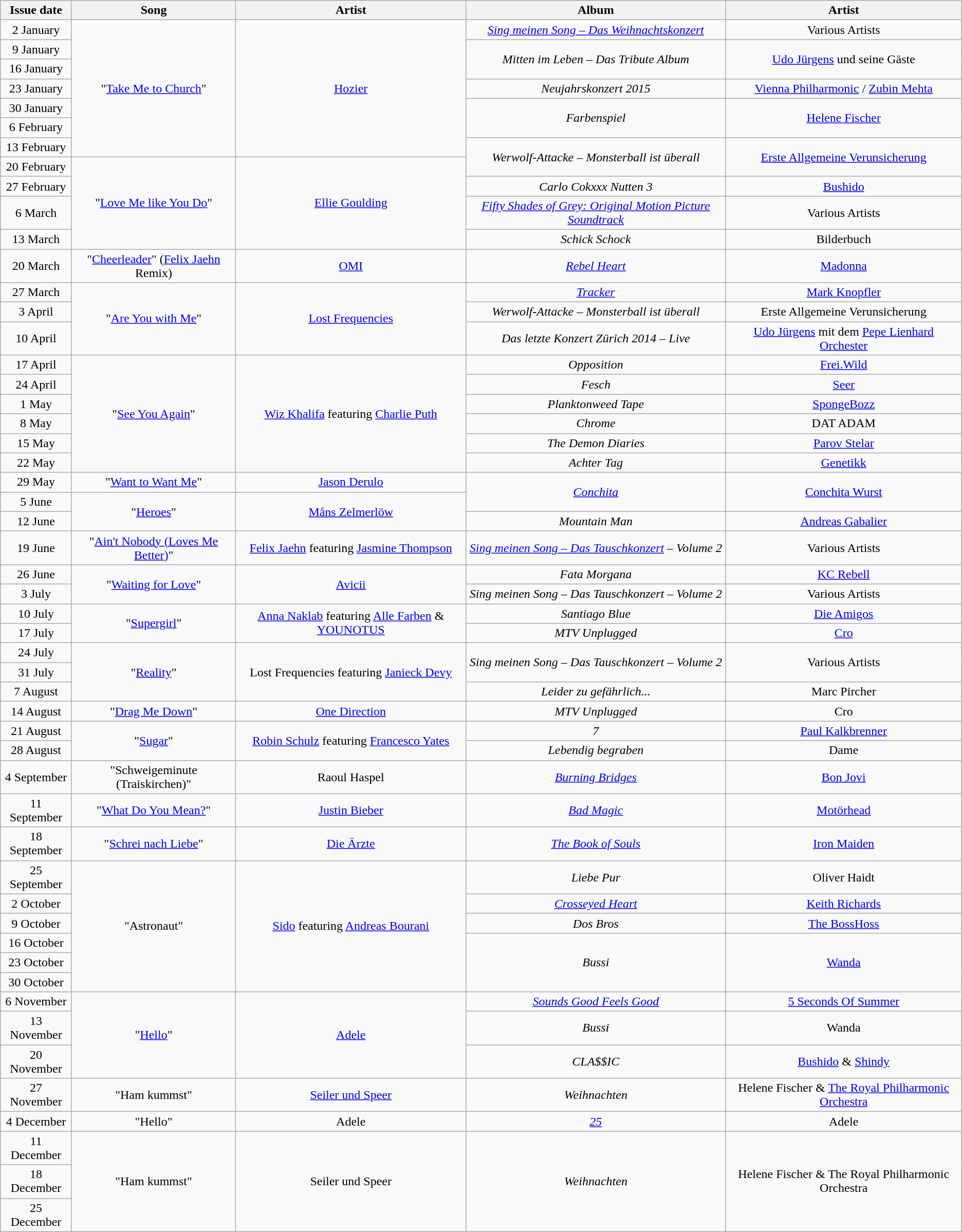<table class="wikitable plainrowheaders" style="text-align:center">
<tr>
<th>Issue date</th>
<th>Song</th>
<th>Artist</th>
<th>Album</th>
<th>Artist</th>
</tr>
<tr>
<td>2 January</td>
<td rowspan=7>"<a href='#'>Take Me to Church</a>"</td>
<td rowspan=7><a href='#'>Hozier</a></td>
<td rowspan="1"><em><a href='#'>Sing meinen Song – Das Weihnachtskonzert</a></em></td>
<td>Various Artists</td>
</tr>
<tr>
<td>9 January</td>
<td rowspan=2><em>Mitten im Leben – Das Tribute Album</em></td>
<td rowspan=2><a href='#'>Udo Jürgens</a> und seine Gäste</td>
</tr>
<tr>
<td>16 January</td>
</tr>
<tr>
<td>23 January</td>
<td rowspan=1><em>Neujahrskonzert 2015</em></td>
<td rowspan=1><a href='#'>Vienna Philharmonic</a> / <a href='#'>Zubin Mehta</a></td>
</tr>
<tr>
<td>30 January</td>
<td rowspan=2><em>Farbenspiel</em></td>
<td rowspan=2><a href='#'>Helene Fischer</a></td>
</tr>
<tr>
<td>6 February</td>
</tr>
<tr>
<td>13 February</td>
<td rowspan=2><em>Werwolf-Attacke – Monsterball ist überall</em></td>
<td rowspan=2><a href='#'>Erste Allgemeine Verunsicherung</a></td>
</tr>
<tr>
<td>20 February</td>
<td rowspan=4>"<a href='#'>Love Me like You Do</a>"</td>
<td rowspan=4><a href='#'>Ellie Goulding</a></td>
</tr>
<tr>
<td>27 February</td>
<td rowspan=1><em>Carlo Cokxxx Nutten 3</em></td>
<td rowspan=1><a href='#'>Bushido</a></td>
</tr>
<tr>
<td>6 March</td>
<td rowspan=1><em><a href='#'>Fifty Shades of Grey: Original Motion Picture Soundtrack</a></em></td>
<td rowspan=1>Various Artists</td>
</tr>
<tr>
<td>13 March</td>
<td rowspan=1><em>Schick Schock</em></td>
<td rowspan=1>Bilderbuch</td>
</tr>
<tr>
<td>20 March</td>
<td rowspan=1>"<a href='#'>Cheerleader</a>" (<a href='#'>Felix Jaehn</a> Remix)</td>
<td rowspan=1><a href='#'>OMI</a></td>
<td rowspan=1><em><a href='#'>Rebel Heart</a></em></td>
<td rowspan=1><a href='#'>Madonna</a></td>
</tr>
<tr>
<td>27 March</td>
<td rowspan=3>"<a href='#'>Are You with Me</a>"</td>
<td rowspan=3><a href='#'>Lost Frequencies</a></td>
<td rowspan=1><em><a href='#'>Tracker</a></em></td>
<td rowspan=1><a href='#'>Mark Knopfler</a></td>
</tr>
<tr>
<td>3 April</td>
<td rowspan=1><em>Werwolf-Attacke – Monsterball ist überall</em></td>
<td rowspan=1>Erste Allgemeine Verunsicherung</td>
</tr>
<tr>
<td>10 April</td>
<td rowspan=1><em>Das letzte Konzert Zürich 2014 – Live</em></td>
<td rowspan=1><a href='#'>Udo Jürgens</a> mit dem <a href='#'>Pepe Lienhard Orchester</a></td>
</tr>
<tr>
<td>17 April</td>
<td rowspan=6>"<a href='#'>See You Again</a>"</td>
<td rowspan=6><a href='#'>Wiz Khalifa</a> featuring <a href='#'>Charlie Puth</a></td>
<td rowspan=1><em>Opposition</em></td>
<td rowspan=1><a href='#'>Frei.Wild</a></td>
</tr>
<tr>
<td>24 April</td>
<td rowspan=1><em>Fesch</em></td>
<td rowspan=1><a href='#'>Seer</a></td>
</tr>
<tr>
<td>1 May</td>
<td rowspan=1><em>Planktonweed Tape</em></td>
<td rowspan=1><a href='#'>SpongeBozz</a></td>
</tr>
<tr>
<td>8 May</td>
<td rowspan=1><em>Chrome</em></td>
<td rowspan=1>DAT ADAM</td>
</tr>
<tr>
<td>15 May</td>
<td rowspan=1><em>The Demon Diaries</em></td>
<td rowspan=1><a href='#'>Parov Stelar</a></td>
</tr>
<tr>
<td>22 May</td>
<td rowspan=1><em>Achter Tag</em></td>
<td rowspan=1><a href='#'>Genetikk</a></td>
</tr>
<tr>
<td>29 May</td>
<td rowspan=1>"<a href='#'>Want to Want Me</a>"</td>
<td rowspan=1><a href='#'>Jason Derulo</a></td>
<td rowspan=2><em><a href='#'>Conchita</a></em></td>
<td rowspan=2><a href='#'>Conchita Wurst</a></td>
</tr>
<tr>
<td>5 June</td>
<td rowspan=2>"<a href='#'>Heroes</a>"</td>
<td rowspan=2><a href='#'>Måns Zelmerlöw</a></td>
</tr>
<tr>
<td>12 June</td>
<td rowspan=1><em>Mountain Man</em></td>
<td rowspan=1><a href='#'>Andreas Gabalier</a></td>
</tr>
<tr>
<td>19 June</td>
<td rowspan=1>"<a href='#'>Ain't Nobody (Loves Me Better)</a>"</td>
<td rowspan=1><a href='#'>Felix Jaehn</a> featuring <a href='#'>Jasmine Thompson</a></td>
<td rowspan=1><em><a href='#'>Sing meinen Song – Das Tauschkonzert</a> – Volume 2</em></td>
<td rowspan=1>Various Artists</td>
</tr>
<tr>
<td>26 June</td>
<td rowspan=2>"<a href='#'>Waiting for Love</a>"</td>
<td rowspan=2><a href='#'>Avicii</a></td>
<td rowspan=1><em>Fata Morgana</em></td>
<td rowspan=1><a href='#'>KC Rebell</a></td>
</tr>
<tr>
<td>3 July</td>
<td rowspan=1><em>Sing meinen Song – Das Tauschkonzert – Volume 2</em></td>
<td rowspan=1>Various Artists</td>
</tr>
<tr>
<td>10 July</td>
<td rowspan=2>"<a href='#'>Supergirl</a>"</td>
<td rowspan=2><a href='#'>Anna Naklab</a> featuring <a href='#'>Alle Farben</a> & <a href='#'>YOUNOTUS</a></td>
<td rowspan=1><em>Santiago Blue</em></td>
<td rowspan=1><a href='#'>Die Amigos</a></td>
</tr>
<tr>
<td>17 July</td>
<td rowspan=1><em>MTV Unplugged</em></td>
<td rowspan=1><a href='#'>Cro</a></td>
</tr>
<tr>
<td>24 July</td>
<td rowspan=3>"<a href='#'>Reality</a>"</td>
<td rowspan=3>Lost Frequencies featuring <a href='#'>Janieck Devy</a></td>
<td rowspan=2><em>Sing meinen Song – Das Tauschkonzert – Volume 2</em></td>
<td rowspan=2>Various Artists</td>
</tr>
<tr>
<td>31 July</td>
</tr>
<tr>
<td>7 August</td>
<td rowspan=1><em>Leider zu gefährlich...</em></td>
<td rowspan=1>Marc Pircher</td>
</tr>
<tr>
<td>14 August</td>
<td rowspan=1>"<a href='#'>Drag Me Down</a>"</td>
<td rowspan=1><a href='#'>One Direction</a></td>
<td rowspan=1><em>MTV Unplugged</em></td>
<td rowspan=1>Cro</td>
</tr>
<tr>
<td>21 August</td>
<td rowspan=2>"<a href='#'>Sugar</a>"</td>
<td rowspan=2><a href='#'>Robin Schulz</a> featuring <a href='#'>Francesco Yates</a></td>
<td rowspan=1><em>7</em></td>
<td rowspan=1><a href='#'>Paul Kalkbrenner</a></td>
</tr>
<tr>
<td>28 August</td>
<td><em>Lebendig begraben</em></td>
<td>Dame</td>
</tr>
<tr>
<td>4 September</td>
<td>"Schweigeminute (Traiskirchen)"</td>
<td>Raoul Haspel</td>
<td><em><a href='#'>Burning Bridges</a></em></td>
<td><a href='#'>Bon Jovi</a></td>
</tr>
<tr>
<td>11 September</td>
<td>"<a href='#'>What Do You Mean?</a>"</td>
<td><a href='#'>Justin Bieber</a></td>
<td><em><a href='#'>Bad Magic</a></em></td>
<td><a href='#'>Motörhead</a></td>
</tr>
<tr>
<td>18 September</td>
<td>"<a href='#'>Schrei nach Liebe</a>"</td>
<td><a href='#'>Die Ärzte</a></td>
<td><em><a href='#'>The Book of Souls</a></em></td>
<td><a href='#'>Iron Maiden</a></td>
</tr>
<tr>
<td>25 September</td>
<td rowspan=6>"Astronaut"</td>
<td rowspan=6><a href='#'>Sido</a> featuring <a href='#'>Andreas Bourani</a></td>
<td><em>Liebe Pur</em></td>
<td>Oliver Haidt</td>
</tr>
<tr>
<td>2 October</td>
<td><em><a href='#'>Crosseyed Heart</a></em></td>
<td><a href='#'>Keith Richards</a></td>
</tr>
<tr>
<td>9 October</td>
<td><em>Dos Bros</em></td>
<td><a href='#'>The BossHoss</a></td>
</tr>
<tr>
<td>16 October</td>
<td rowspan=3><em>Bussi</em></td>
<td rowspan=3><a href='#'>Wanda</a></td>
</tr>
<tr>
<td>23 October</td>
</tr>
<tr>
<td>30 October</td>
</tr>
<tr>
<td>6 November</td>
<td rowspan=3>"<a href='#'>Hello</a>"</td>
<td rowspan=3><a href='#'>Adele</a></td>
<td><em><a href='#'>Sounds Good Feels Good</a></em></td>
<td><a href='#'>5 Seconds Of Summer</a></td>
</tr>
<tr>
<td>13 November</td>
<td><em>Bussi</em></td>
<td>Wanda</td>
</tr>
<tr>
<td>20 November</td>
<td><em>CLA$$IC</em></td>
<td><a href='#'>Bushido</a> & <a href='#'>Shindy</a></td>
</tr>
<tr>
<td>27 November</td>
<td>"Ham kummst"</td>
<td><a href='#'>Seiler und Speer</a></td>
<td><em>Weihnachten</em></td>
<td>Helene Fischer & <a href='#'>The Royal Philharmonic Orchestra</a></td>
</tr>
<tr>
<td>4 December</td>
<td>"Hello"</td>
<td>Adele</td>
<td><em><a href='#'>25</a></em></td>
<td>Adele</td>
</tr>
<tr>
<td>11 December</td>
<td rowspan=3>"Ham kummst"</td>
<td rowspan=3>Seiler und Speer</td>
<td rowspan=3><em>Weihnachten</em></td>
<td rowspan=3>Helene Fischer & The Royal Philharmonic Orchestra</td>
</tr>
<tr>
<td>18 December</td>
</tr>
<tr>
<td>25 December</td>
</tr>
</table>
